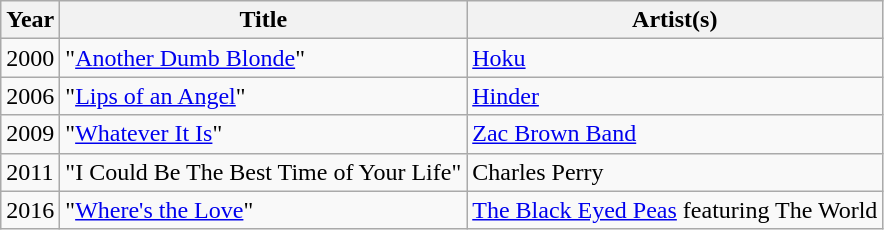<table class="wikitable sortable">
<tr>
<th>Year</th>
<th>Title</th>
<th>Artist(s)</th>
</tr>
<tr>
<td>2000</td>
<td>"<a href='#'>Another Dumb Blonde</a>"</td>
<td><a href='#'>Hoku</a></td>
</tr>
<tr>
<td>2006</td>
<td>"<a href='#'>Lips of an Angel</a>"</td>
<td><a href='#'>Hinder</a></td>
</tr>
<tr>
<td>2009</td>
<td>"<a href='#'>Whatever It Is</a>"</td>
<td><a href='#'>Zac Brown Band</a></td>
</tr>
<tr>
<td>2011</td>
<td>"I Could Be The Best Time of Your Life"</td>
<td>Charles Perry</td>
</tr>
<tr>
<td>2016</td>
<td>"<a href='#'>Where's the Love</a>"</td>
<td><a href='#'>The Black Eyed Peas</a> featuring The World</td>
</tr>
</table>
